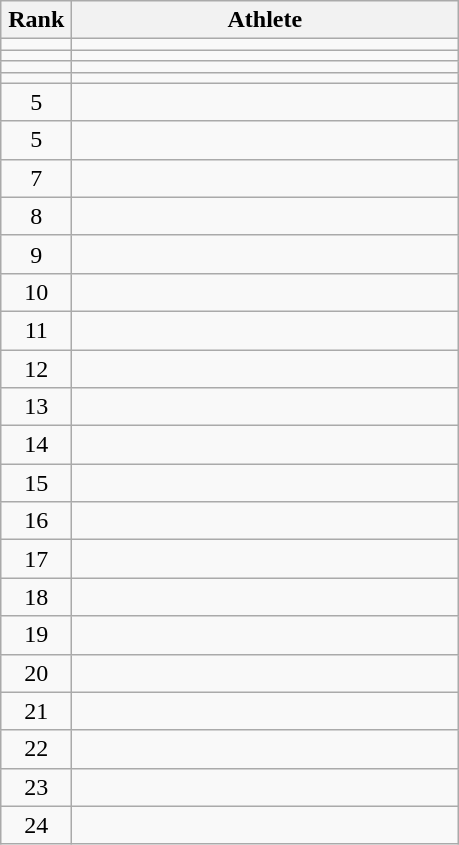<table class="wikitable" style="text-align: center;">
<tr>
<th width=40>Rank</th>
<th width=250>Athlete</th>
</tr>
<tr>
<td></td>
<td align="left"></td>
</tr>
<tr>
<td></td>
<td align="left"></td>
</tr>
<tr>
<td></td>
<td align="left"></td>
</tr>
<tr>
<td></td>
<td align="left"></td>
</tr>
<tr>
<td>5</td>
<td align="left"></td>
</tr>
<tr>
<td>5</td>
<td align="left"></td>
</tr>
<tr>
<td>7</td>
<td align="left"></td>
</tr>
<tr>
<td>8</td>
<td align="left"></td>
</tr>
<tr>
<td>9</td>
<td align="left"></td>
</tr>
<tr>
<td>10</td>
<td align="left"></td>
</tr>
<tr>
<td>11</td>
<td align="left"></td>
</tr>
<tr>
<td>12</td>
<td align="left"></td>
</tr>
<tr>
<td>13</td>
<td align="left"></td>
</tr>
<tr>
<td>14</td>
<td align="left"></td>
</tr>
<tr>
<td>15</td>
<td align="left"></td>
</tr>
<tr>
<td>16</td>
<td align="left"></td>
</tr>
<tr>
<td>17</td>
<td align="left"></td>
</tr>
<tr>
<td>18</td>
<td align="left"></td>
</tr>
<tr>
<td>19</td>
<td align="left"></td>
</tr>
<tr>
<td>20</td>
<td align="left"></td>
</tr>
<tr>
<td>21</td>
<td align="left"></td>
</tr>
<tr>
<td>22</td>
<td align="left"></td>
</tr>
<tr>
<td>23</td>
<td align="left"></td>
</tr>
<tr>
<td>24</td>
<td align="left"></td>
</tr>
</table>
